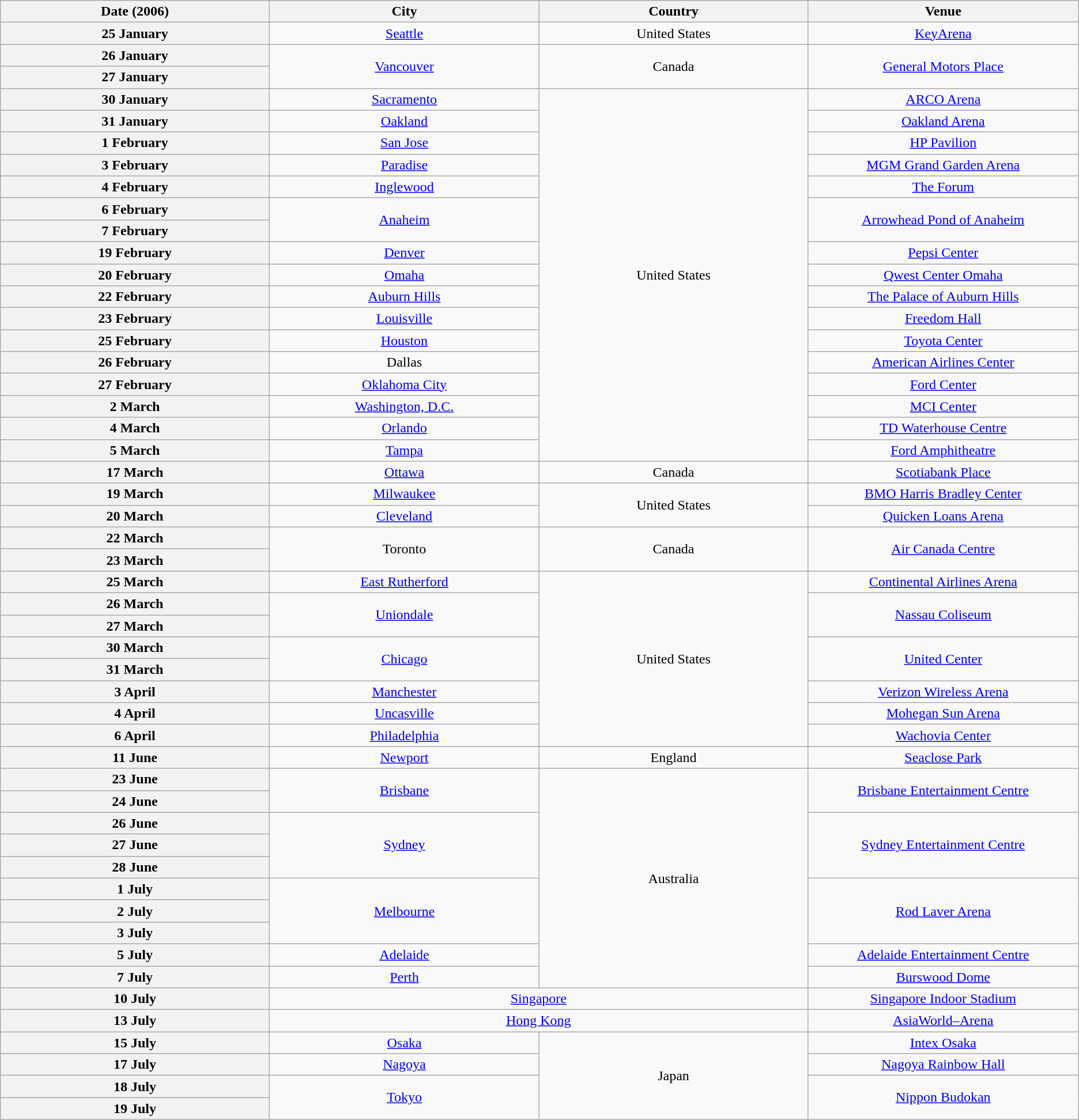<table class="wikitable plainrowheaders" style="text-align:center;">
<tr>
<th scope="col" style="width:20.4em;">Date (2006)</th>
<th scope="col" style="width:20.4em;">City</th>
<th scope="col" style="width:20.4em;">Country</th>
<th scope="col" style="width:20.4em;">Venue</th>
</tr>
<tr>
<th scope="row" style="text-align:center;">25 January</th>
<td><a href='#'>Seattle</a></td>
<td>United States</td>
<td><a href='#'>KeyArena</a></td>
</tr>
<tr>
<th scope="row" style="text-align:center;">26 January</th>
<td rowspan="2"><a href='#'>Vancouver</a></td>
<td rowspan="2">Canada</td>
<td rowspan="2"><a href='#'>General Motors Place</a></td>
</tr>
<tr>
<th scope="row" style="text-align:center;">27 January</th>
</tr>
<tr>
<th scope="row" style="text-align:center;">30 January</th>
<td><a href='#'>Sacramento</a></td>
<td rowspan="17">United States</td>
<td><a href='#'>ARCO Arena</a></td>
</tr>
<tr>
<th scope="row" style="text-align:center;">31 January</th>
<td><a href='#'>Oakland</a></td>
<td><a href='#'>Oakland Arena</a></td>
</tr>
<tr>
<th scope="row" style="text-align:center;">1 February</th>
<td><a href='#'>San Jose</a></td>
<td><a href='#'>HP Pavilion</a></td>
</tr>
<tr>
<th scope="row" style="text-align:center;">3 February</th>
<td><a href='#'>Paradise</a></td>
<td><a href='#'>MGM Grand Garden Arena</a></td>
</tr>
<tr>
<th scope="row" style="text-align:center;">4 February</th>
<td><a href='#'>Inglewood</a></td>
<td><a href='#'>The Forum</a></td>
</tr>
<tr>
<th scope="row" style="text-align:center;">6 February</th>
<td rowspan="2"><a href='#'>Anaheim</a></td>
<td rowspan="2"><a href='#'>Arrowhead Pond of Anaheim</a></td>
</tr>
<tr>
<th scope="row" style="text-align:center;">7 February</th>
</tr>
<tr>
<th scope="row" style="text-align:center;">19 February</th>
<td><a href='#'>Denver</a></td>
<td><a href='#'>Pepsi Center</a></td>
</tr>
<tr>
<th scope="row" style="text-align:center;">20 February</th>
<td><a href='#'>Omaha</a></td>
<td><a href='#'>Qwest Center Omaha</a></td>
</tr>
<tr>
<th scope="row" style="text-align:center;">22 February</th>
<td><a href='#'>Auburn Hills</a></td>
<td><a href='#'>The Palace of Auburn Hills</a></td>
</tr>
<tr>
<th scope="row" style="text-align:center;">23 February</th>
<td><a href='#'>Louisville</a></td>
<td><a href='#'>Freedom Hall</a></td>
</tr>
<tr>
<th scope="row" style="text-align:center;">25 February</th>
<td><a href='#'>Houston</a></td>
<td><a href='#'>Toyota Center</a></td>
</tr>
<tr>
<th scope="row" style="text-align:center;">26 February</th>
<td>Dallas</td>
<td><a href='#'>American Airlines Center</a></td>
</tr>
<tr>
<th scope="row" style="text-align:center;">27 February</th>
<td><a href='#'>Oklahoma City</a></td>
<td><a href='#'>Ford Center</a></td>
</tr>
<tr>
<th scope="row" style="text-align:center;">2 March</th>
<td><a href='#'>Washington, D.C.</a></td>
<td><a href='#'>MCI Center</a></td>
</tr>
<tr>
<th scope="row" style="text-align:center;">4 March</th>
<td><a href='#'>Orlando</a></td>
<td><a href='#'>TD Waterhouse Centre</a></td>
</tr>
<tr>
<th scope="row" style="text-align:center;">5 March</th>
<td><a href='#'>Tampa</a></td>
<td><a href='#'>Ford Amphitheatre</a></td>
</tr>
<tr>
<th scope="row" style="text-align:center;">17 March</th>
<td><a href='#'>Ottawa</a></td>
<td>Canada</td>
<td><a href='#'>Scotiabank Place</a></td>
</tr>
<tr>
<th scope="row" style="text-align:center;">19 March</th>
<td><a href='#'>Milwaukee</a></td>
<td rowspan="2">United States</td>
<td><a href='#'>BMO Harris Bradley Center</a></td>
</tr>
<tr>
<th scope="row" style="text-align:center;">20 March</th>
<td><a href='#'>Cleveland</a></td>
<td><a href='#'>Quicken Loans Arena</a></td>
</tr>
<tr>
<th scope="row" style="text-align:center;">22 March</th>
<td rowspan="2">Toronto</td>
<td rowspan="2">Canada</td>
<td rowspan="2"><a href='#'>Air Canada Centre</a></td>
</tr>
<tr>
<th scope="row" style="text-align:center;">23 March</th>
</tr>
<tr>
<th scope="row" style="text-align:center;">25 March</th>
<td><a href='#'>East Rutherford</a></td>
<td rowspan="8">United States</td>
<td><a href='#'>Continental Airlines Arena</a></td>
</tr>
<tr>
<th scope="row" style="text-align:center;">26 March</th>
<td rowspan="2"><a href='#'>Uniondale</a></td>
<td rowspan="2"><a href='#'>Nassau Coliseum</a></td>
</tr>
<tr>
<th scope="row" style="text-align:center;">27 March</th>
</tr>
<tr>
<th scope="row" style="text-align:center;">30 March</th>
<td rowspan="2"><a href='#'>Chicago</a></td>
<td rowspan="2"><a href='#'>United Center</a></td>
</tr>
<tr>
<th scope="row" style="text-align:center;">31 March</th>
</tr>
<tr>
<th scope="row" style="text-align:center;">3 April</th>
<td><a href='#'>Manchester</a></td>
<td><a href='#'>Verizon Wireless Arena</a></td>
</tr>
<tr>
<th scope="row" style="text-align:center;">4 April</th>
<td><a href='#'>Uncasville</a></td>
<td><a href='#'>Mohegan Sun Arena</a></td>
</tr>
<tr>
<th scope="row" style="text-align:center;">6 April</th>
<td><a href='#'>Philadelphia</a></td>
<td><a href='#'>Wachovia Center</a></td>
</tr>
<tr>
<th scope="row" style="text-align:center;">11 June</th>
<td><a href='#'>Newport</a></td>
<td>England</td>
<td><a href='#'>Seaclose Park</a></td>
</tr>
<tr>
<th scope="row" style="text-align:center;">23 June</th>
<td rowspan="2"><a href='#'>Brisbane</a></td>
<td rowspan="10">Australia</td>
<td rowspan="2"><a href='#'>Brisbane Entertainment Centre</a></td>
</tr>
<tr>
<th scope="row" style="text-align:center;">24 June</th>
</tr>
<tr>
<th scope="row" style="text-align:center;">26 June</th>
<td rowspan="3"><a href='#'>Sydney</a></td>
<td rowspan="3"><a href='#'>Sydney Entertainment Centre</a></td>
</tr>
<tr>
<th scope="row" style="text-align:center;">27 June</th>
</tr>
<tr>
<th scope="row" style="text-align:center;">28 June</th>
</tr>
<tr>
<th scope="row" style="text-align:center;">1 July</th>
<td rowspan="3"><a href='#'>Melbourne</a></td>
<td rowspan="3"><a href='#'>Rod Laver Arena</a></td>
</tr>
<tr>
<th scope="row" style="text-align:center;">2 July</th>
</tr>
<tr>
<th scope="row" style="text-align:center;">3 July</th>
</tr>
<tr>
<th scope="row" style="text-align:center;">5 July</th>
<td><a href='#'>Adelaide</a></td>
<td><a href='#'>Adelaide Entertainment Centre</a></td>
</tr>
<tr>
<th scope="row" style="text-align:center;">7 July</th>
<td><a href='#'>Perth</a></td>
<td><a href='#'>Burswood Dome</a></td>
</tr>
<tr>
<th scope="row" style="text-align:center;">10 July</th>
<td colspan="2"><a href='#'>Singapore</a></td>
<td><a href='#'>Singapore Indoor Stadium</a></td>
</tr>
<tr>
<th scope="row" style="text-align:center;">13 July</th>
<td colspan="2"><a href='#'>Hong Kong</a></td>
<td><a href='#'>AsiaWorld–Arena</a></td>
</tr>
<tr>
<th scope="row" style="text-align:center;">15 July</th>
<td><a href='#'>Osaka</a></td>
<td rowspan="4">Japan</td>
<td><a href='#'>Intex Osaka</a></td>
</tr>
<tr>
<th scope="row" style="text-align:center;">17 July</th>
<td><a href='#'>Nagoya</a></td>
<td><a href='#'>Nagoya Rainbow Hall</a></td>
</tr>
<tr>
<th scope="row" style="text-align:center;">18 July</th>
<td rowspan="2"><a href='#'>Tokyo</a></td>
<td rowspan="2"><a href='#'>Nippon Budokan</a></td>
</tr>
<tr>
<th scope="row" style="text-align:center;">19 July</th>
</tr>
</table>
